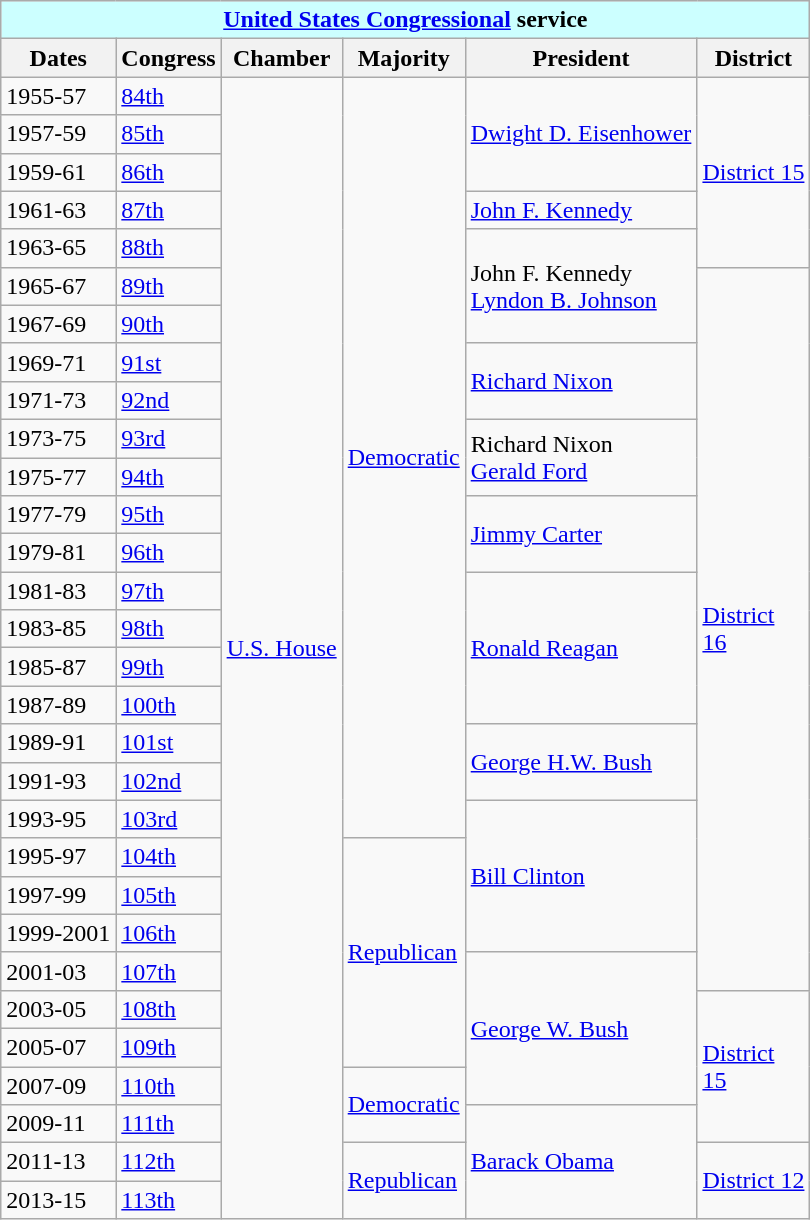<table class="wikitable">
<tr>
<th colspan="6" style="background:#cff;"><a href='#'>United States Congressional</a> service</th>
</tr>
<tr>
<th>Dates</th>
<th>Congress</th>
<th>Chamber</th>
<th>Majority</th>
<th>President</th>
<th>District</th>
</tr>
<tr>
<td>1955-57</td>
<td><a href='#'>84th</a></td>
<td rowspan="30"><a href='#'>U.S. House</a></td>
<td rowspan="20"><a href='#'>Democratic</a></td>
<td rowspan="3"><a href='#'>Dwight D. Eisenhower</a></td>
<td rowspan="5"><a href='#'>District 15</a></td>
</tr>
<tr>
<td>1957-59</td>
<td><a href='#'>85th</a></td>
</tr>
<tr>
<td>1959-61</td>
<td><a href='#'>86th</a></td>
</tr>
<tr>
<td>1961-63</td>
<td><a href='#'>87th</a></td>
<td><a href='#'>John F. Kennedy</a></td>
</tr>
<tr>
<td>1963-65</td>
<td><a href='#'>88th</a></td>
<td rowspan="3">John F. Kennedy<br><a href='#'>Lyndon B. Johnson</a></td>
</tr>
<tr>
<td>1965-67</td>
<td><a href='#'>89th</a></td>
<td rowspan="19"><a href='#'>District</a><br><a href='#'>16</a></td>
</tr>
<tr>
<td>1967-69</td>
<td><a href='#'>90th</a></td>
</tr>
<tr>
<td>1969-71</td>
<td><a href='#'>91st</a></td>
<td rowspan="2"><a href='#'>Richard Nixon</a></td>
</tr>
<tr>
<td>1971-73</td>
<td><a href='#'>92nd</a></td>
</tr>
<tr>
<td>1973-75</td>
<td><a href='#'>93rd</a></td>
<td rowspan="2">Richard Nixon<br><a href='#'>Gerald Ford</a></td>
</tr>
<tr>
<td>1975-77</td>
<td><a href='#'>94th</a></td>
</tr>
<tr>
<td>1977-79</td>
<td><a href='#'>95th</a></td>
<td rowspan="2"><a href='#'>Jimmy Carter</a></td>
</tr>
<tr>
<td>1979-81</td>
<td><a href='#'>96th</a></td>
</tr>
<tr>
<td>1981-83</td>
<td><a href='#'>97th</a></td>
<td rowspan="4"><a href='#'>Ronald Reagan</a></td>
</tr>
<tr>
<td>1983-85</td>
<td><a href='#'>98th</a></td>
</tr>
<tr>
<td>1985-87</td>
<td><a href='#'>99th</a></td>
</tr>
<tr>
<td>1987-89</td>
<td><a href='#'>100th</a></td>
</tr>
<tr>
<td>1989-91</td>
<td><a href='#'>101st</a></td>
<td rowspan="2"><a href='#'>George H.W. Bush</a></td>
</tr>
<tr>
<td>1991-93</td>
<td><a href='#'>102nd</a></td>
</tr>
<tr>
<td>1993-95</td>
<td><a href='#'>103rd</a></td>
<td rowspan="4"><a href='#'>Bill Clinton</a></td>
</tr>
<tr>
<td>1995-97</td>
<td><a href='#'>104th</a></td>
<td rowspan="6"><a href='#'>Republican</a></td>
</tr>
<tr>
<td>1997-99</td>
<td><a href='#'>105th</a></td>
</tr>
<tr>
<td>1999-2001</td>
<td><a href='#'>106th</a></td>
</tr>
<tr>
<td>2001-03</td>
<td><a href='#'>107th</a></td>
<td rowspan="4"><a href='#'>George W. Bush</a></td>
</tr>
<tr>
<td>2003-05</td>
<td><a href='#'>108th</a></td>
<td rowspan="4"><a href='#'>District</a><br><a href='#'>15</a></td>
</tr>
<tr>
<td>2005-07</td>
<td><a href='#'>109th</a></td>
</tr>
<tr>
<td>2007-09</td>
<td><a href='#'>110th</a></td>
<td rowspan="2"><a href='#'>Democratic</a></td>
</tr>
<tr>
<td>2009-11</td>
<td><a href='#'>111th</a></td>
<td rowspan="3"><a href='#'>Barack Obama</a></td>
</tr>
<tr>
<td>2011-13</td>
<td><a href='#'>112th</a></td>
<td rowspan="2"><a href='#'>Republican</a></td>
<td rowspan="2"><a href='#'>District 12</a></td>
</tr>
<tr>
<td>2013-15</td>
<td><a href='#'>113th</a></td>
</tr>
</table>
